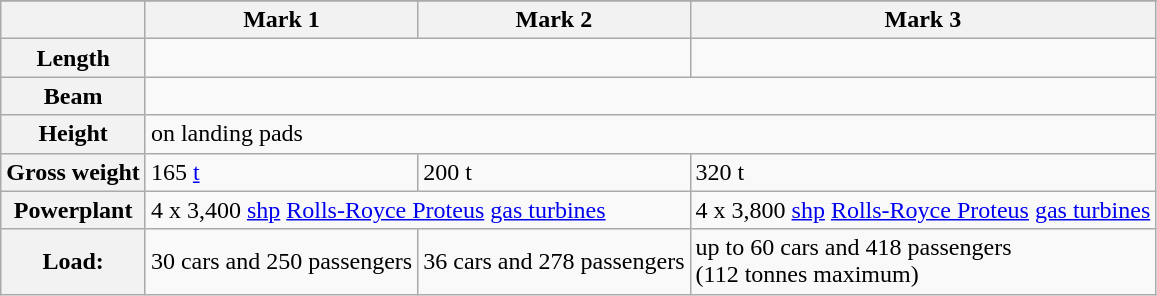<table class="wikitable">
<tr>
</tr>
<tr>
<th></th>
<th>Mark 1</th>
<th>Mark 2</th>
<th>Mark 3</th>
</tr>
<tr>
<th>Length</th>
<td colspan=2></td>
<td></td>
</tr>
<tr>
<th>Beam</th>
<td colspan=3></td>
</tr>
<tr>
<th>Height</th>
<td colspan=3> on landing pads</td>
</tr>
<tr>
<th>Gross weight</th>
<td>165 <a href='#'>t</a></td>
<td>200 t</td>
<td>320 t</td>
</tr>
<tr>
<th>Powerplant</th>
<td colspan=2>4 x 3,400 <a href='#'>shp</a> <a href='#'>Rolls-Royce Proteus</a> <a href='#'>gas turbines</a></td>
<td>4 x 3,800 <a href='#'>shp</a> <a href='#'>Rolls-Royce Proteus</a> <a href='#'>gas turbines</a></td>
</tr>
<tr>
<th>Load:</th>
<td>30 cars and 250 passengers</td>
<td>36 cars and 278 passengers</td>
<td>up to 60 cars and 418 passengers<br> (112 tonnes maximum)</td>
</tr>
</table>
